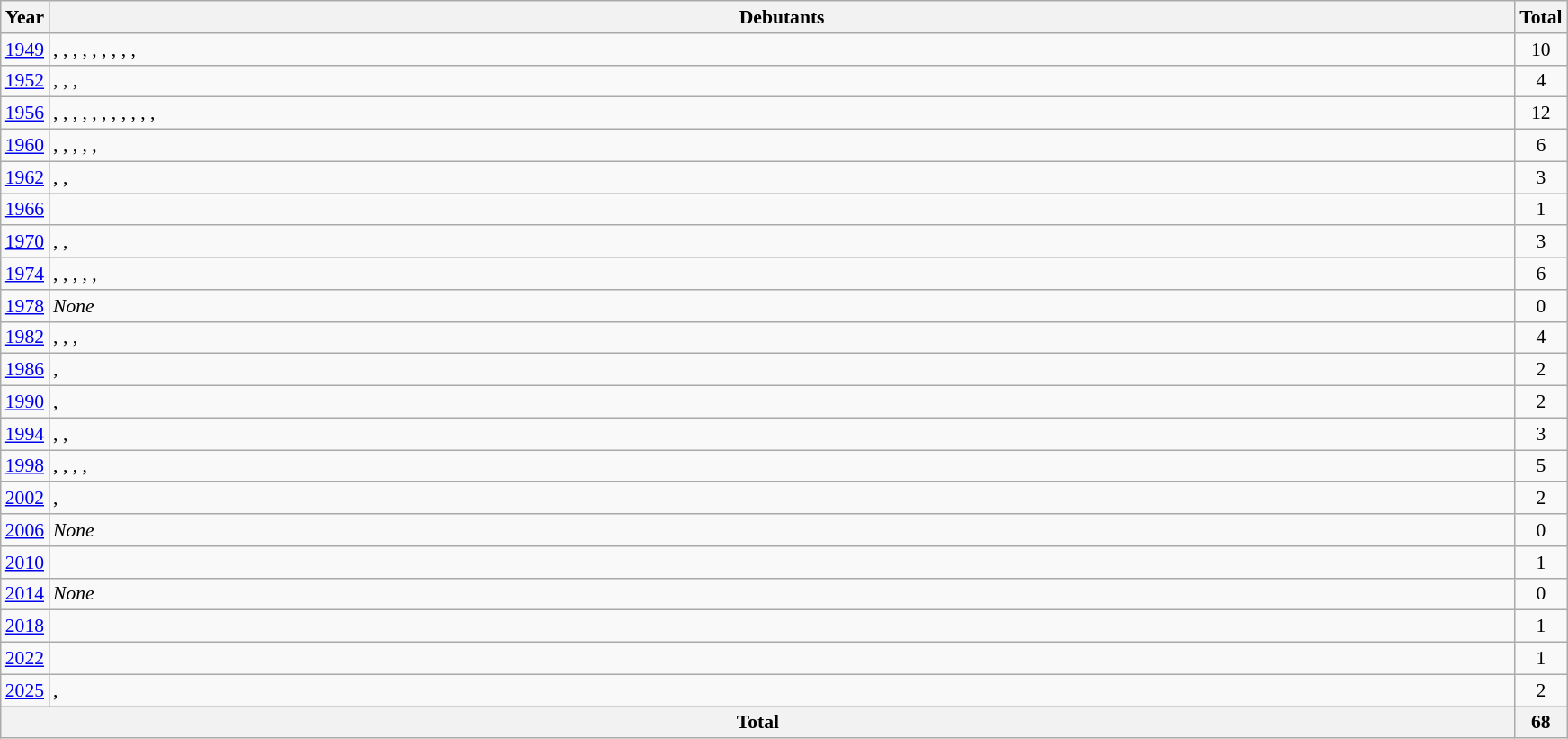<table class="wikitable sortable" style="font-size: 90%;">
<tr>
<th>Year</th>
<th width=1080px>Debutants</th>
<th>Total</th>
</tr>
<tr>
<td><a href='#'>1949</a></td>
<td>, , , , , , , , , </td>
<td align=center>10</td>
</tr>
<tr>
<td><a href='#'>1952</a></td>
<td>, , , </td>
<td align=center>4</td>
</tr>
<tr>
<td><a href='#'>1956</a></td>
<td>, , , , , , , , , , , </td>
<td align=center>12</td>
</tr>
<tr>
<td><a href='#'>1960</a></td>
<td>, , , , , </td>
<td align=center>6</td>
</tr>
<tr>
<td><a href='#'>1962</a></td>
<td>, , </td>
<td align=center>3</td>
</tr>
<tr>
<td><a href='#'>1966</a></td>
<td></td>
<td align=center>1</td>
</tr>
<tr>
<td><a href='#'>1970</a></td>
<td>, , </td>
<td align=center>3</td>
</tr>
<tr>
<td><a href='#'>1974</a></td>
<td>, , , , , </td>
<td align=center>6</td>
</tr>
<tr>
<td><a href='#'>1978</a></td>
<td><em>None</em></td>
<td align=center>0</td>
</tr>
<tr>
<td><a href='#'>1982</a></td>
<td>, , , </td>
<td align=center>4</td>
</tr>
<tr>
<td><a href='#'>1986</a></td>
<td>, </td>
<td align=center>2</td>
</tr>
<tr>
<td><a href='#'>1990</a></td>
<td>, </td>
<td align=center>2</td>
</tr>
<tr>
<td><a href='#'>1994</a></td>
<td>, , </td>
<td align=center>3</td>
</tr>
<tr>
<td><a href='#'>1998</a></td>
<td>, , , , </td>
<td align=center>5</td>
</tr>
<tr>
<td><a href='#'>2002</a></td>
<td>, </td>
<td align=center>2</td>
</tr>
<tr>
<td><a href='#'>2006</a></td>
<td><em>None</em></td>
<td align=center>0</td>
</tr>
<tr>
<td><a href='#'>2010</a></td>
<td></td>
<td align=center>1</td>
</tr>
<tr>
<td><a href='#'>2014</a></td>
<td><em>None</em></td>
<td align=center>0</td>
</tr>
<tr>
<td><a href='#'>2018</a></td>
<td></td>
<td align=center>1</td>
</tr>
<tr>
<td><a href='#'>2022</a></td>
<td></td>
<td align=center>1</td>
</tr>
<tr>
<td><a href='#'>2025</a></td>
<td>, </td>
<td align=center>2</td>
</tr>
<tr>
<th colspan=2>Total</th>
<th>68</th>
</tr>
</table>
